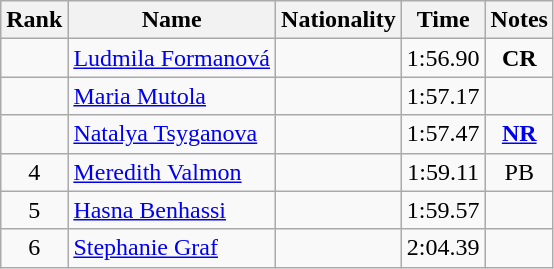<table class="wikitable sortable" style="text-align:center">
<tr>
<th>Rank</th>
<th>Name</th>
<th>Nationality</th>
<th>Time</th>
<th>Notes</th>
</tr>
<tr>
<td></td>
<td align="left"><a href='#'>Ludmila Formanová</a></td>
<td align=left></td>
<td>1:56.90</td>
<td><strong>CR</strong></td>
</tr>
<tr>
<td></td>
<td align="left"><a href='#'>Maria Mutola</a></td>
<td align=left></td>
<td>1:57.17</td>
<td></td>
</tr>
<tr>
<td></td>
<td align="left"><a href='#'>Natalya Tsyganova</a></td>
<td align=left></td>
<td>1:57.47</td>
<td><strong><a href='#'>NR</a></strong></td>
</tr>
<tr>
<td>4</td>
<td align="left"><a href='#'>Meredith Valmon</a></td>
<td align=left></td>
<td>1:59.11</td>
<td>PB</td>
</tr>
<tr>
<td>5</td>
<td align="left"><a href='#'>Hasna Benhassi</a></td>
<td align=left></td>
<td>1:59.57</td>
<td></td>
</tr>
<tr>
<td>6</td>
<td align="left"><a href='#'>Stephanie Graf</a></td>
<td align=left></td>
<td>2:04.39</td>
<td></td>
</tr>
</table>
